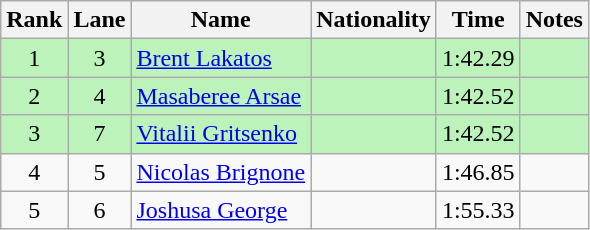<table class="wikitable sortable" style="text-align:center">
<tr>
<th>Rank</th>
<th>Lane</th>
<th>Name</th>
<th>Nationality</th>
<th>Time</th>
<th>Notes</th>
</tr>
<tr bgcolor=bbf3bb>
<td>1</td>
<td>3</td>
<td align="left"><a href='#'>Brent Lakatos</a></td>
<td align="left"></td>
<td>1:42.29</td>
<td></td>
</tr>
<tr bgcolor=bbf3bb>
<td>2</td>
<td>4</td>
<td align="left"><a href='#'>Masaberee Arsae</a></td>
<td align="left"></td>
<td>1:42.52</td>
<td></td>
</tr>
<tr bgcolor=bbf3bb>
<td>3</td>
<td>7</td>
<td align="left"><a href='#'>Vitalii Gritsenko</a></td>
<td align="left"></td>
<td>1:42.52</td>
<td></td>
</tr>
<tr>
<td>4</td>
<td>5</td>
<td align="left"><a href='#'>Nicolas Brignone</a></td>
<td align="left"></td>
<td>1:46.85</td>
<td></td>
</tr>
<tr>
<td>5</td>
<td>6</td>
<td align="left"><a href='#'>Joshusa George</a></td>
<td align="left"></td>
<td>1:55.33</td>
<td></td>
</tr>
</table>
